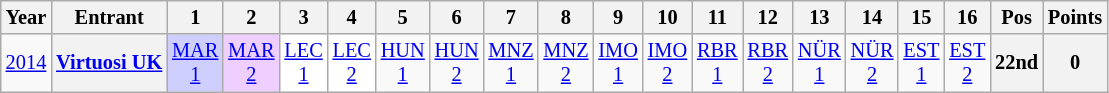<table class="wikitable" style="text-align:center; font-size:85%">
<tr>
<th>Year</th>
<th>Entrant</th>
<th>1</th>
<th>2</th>
<th>3</th>
<th>4</th>
<th>5</th>
<th>6</th>
<th>7</th>
<th>8</th>
<th>9</th>
<th>10</th>
<th>11</th>
<th>12</th>
<th>13</th>
<th>14</th>
<th>15</th>
<th>16</th>
<th>Pos</th>
<th>Points</th>
</tr>
<tr>
<td><a href='#'>2014</a></td>
<th nowrap><a href='#'>Virtuosi UK</a></th>
<td style="background:#CFCFFF;"><a href='#'>MAR<br>1</a><br></td>
<td style="background:#EFCFFF;"><a href='#'>MAR<br>2</a><br></td>
<td style="background:#FFFFFF;"><a href='#'>LEC<br>1</a><br></td>
<td style="background:#FFFFFF;"><a href='#'>LEC<br>2</a><br></td>
<td><a href='#'>HUN<br>1</a></td>
<td><a href='#'>HUN<br>2</a></td>
<td><a href='#'>MNZ<br>1</a></td>
<td><a href='#'>MNZ<br>2</a></td>
<td><a href='#'>IMO<br>1</a></td>
<td><a href='#'>IMO<br>2</a></td>
<td><a href='#'>RBR<br>1</a></td>
<td><a href='#'>RBR<br>2</a></td>
<td><a href='#'>NÜR<br>1</a></td>
<td><a href='#'>NÜR<br>2</a></td>
<td><a href='#'>EST<br>1</a></td>
<td><a href='#'>EST<br>2</a></td>
<th>22nd</th>
<th>0</th>
</tr>
</table>
